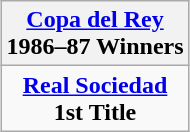<table class="wikitable" style="text-align: center; margin: 0 auto;">
<tr>
<th><a href='#'>Copa del Rey</a><br>1986–87 Winners</th>
</tr>
<tr>
<td><strong><a href='#'>Real Sociedad</a></strong><br><strong>1st Title</strong></td>
</tr>
</table>
